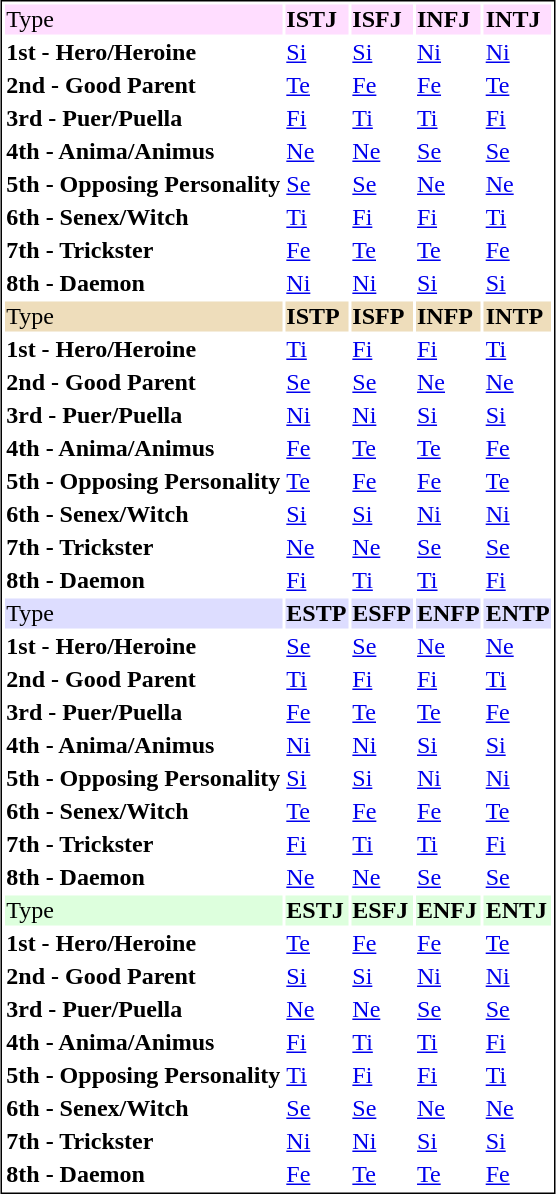<table style=" table-layout: auto; border: 1px; border-color: #000000; border-style: solid;" border="0" align="center">
<tr>
<td bgcolor="#FFDDFF">Type</td>
<td bgcolor="#FFDDFF"><div><strong>ISTJ</strong></div></td>
<td bgcolor="#FFDDFF"><div><strong>ISFJ</strong></div></td>
<td bgcolor="#FFDDFF"><div><strong>INFJ</strong></div></td>
<td bgcolor="#FFDDFF"><div><strong>INTJ</strong></div></td>
</tr>
<tr>
<td><strong><span>1st - Hero/Heroine</span></strong></td>
<td><a href='#'>Si</a></td>
<td><a href='#'>Si</a></td>
<td><a href='#'>Ni</a></td>
<td><a href='#'>Ni</a></td>
</tr>
<tr>
<td><strong><span>2nd - Good Parent</span></strong></td>
<td><a href='#'>Te</a></td>
<td><a href='#'>Fe</a></td>
<td><a href='#'>Fe</a></td>
<td><a href='#'>Te</a></td>
</tr>
<tr>
<td><strong><span>3rd - Puer/Puella</span></strong></td>
<td><a href='#'>Fi</a></td>
<td><a href='#'>Ti</a></td>
<td><a href='#'>Ti</a></td>
<td><a href='#'>Fi</a></td>
</tr>
<tr>
<td><strong><span>4th - Anima/Animus</span></strong></td>
<td><a href='#'>Ne</a></td>
<td><a href='#'>Ne</a></td>
<td><a href='#'>Se</a></td>
<td><a href='#'>Se</a></td>
</tr>
<tr>
<td><strong><span>5th - Opposing Personality</span></strong></td>
<td><a href='#'>Se</a></td>
<td><a href='#'>Se</a></td>
<td><a href='#'>Ne</a></td>
<td><a href='#'>Ne</a></td>
</tr>
<tr>
<td><strong><span>6th - Senex/Witch</span></strong></td>
<td><a href='#'>Ti</a></td>
<td><a href='#'>Fi</a></td>
<td><a href='#'>Fi</a></td>
<td><a href='#'>Ti</a></td>
</tr>
<tr>
<td><strong><span>7th - Trickster</span></strong></td>
<td><a href='#'>Fe</a></td>
<td><a href='#'>Te</a></td>
<td><a href='#'>Te</a></td>
<td><a href='#'>Fe</a></td>
</tr>
<tr>
<td><strong><span>8th - Daemon</span></strong></td>
<td><a href='#'>Ni</a></td>
<td><a href='#'>Ni</a></td>
<td><a href='#'>Si</a></td>
<td><a href='#'>Si</a></td>
</tr>
<tr>
<td bgcolor="#EEDDBB">Type</td>
<td bgcolor="#EEDDBB"><div><strong>ISTP</strong></div></td>
<td bgcolor="#EEDDBB"><div><strong>ISFP</strong></div></td>
<td bgcolor="#EEDDBB"><div><strong>INFP</strong></div></td>
<td bgcolor="#EEDDBB"><div><strong>INTP</strong></div></td>
</tr>
<tr>
<td><strong><span>1st - Hero/Heroine</span></strong></td>
<td><a href='#'>Ti</a></td>
<td><a href='#'>Fi</a></td>
<td><a href='#'>Fi</a></td>
<td><a href='#'>Ti</a></td>
</tr>
<tr>
<td><strong><span>2nd - Good Parent</span></strong></td>
<td><a href='#'>Se</a></td>
<td><a href='#'>Se</a></td>
<td><a href='#'>Ne</a></td>
<td><a href='#'>Ne</a></td>
</tr>
<tr>
<td><strong><span>3rd - Puer/Puella</span></strong></td>
<td><a href='#'>Ni</a></td>
<td><a href='#'>Ni</a></td>
<td><a href='#'>Si</a></td>
<td><a href='#'>Si</a></td>
</tr>
<tr>
<td><strong><span>4th - Anima/Animus</span></strong></td>
<td><a href='#'>Fe</a></td>
<td><a href='#'>Te</a></td>
<td><a href='#'>Te</a></td>
<td><a href='#'>Fe</a></td>
</tr>
<tr>
<td><strong><span>5th - Opposing Personality</span></strong></td>
<td><a href='#'>Te</a></td>
<td><a href='#'>Fe</a></td>
<td><a href='#'>Fe</a></td>
<td><a href='#'>Te</a></td>
</tr>
<tr>
<td><strong><span>6th - Senex/Witch</span></strong></td>
<td><a href='#'>Si</a></td>
<td><a href='#'>Si</a></td>
<td><a href='#'>Ni</a></td>
<td><a href='#'>Ni</a></td>
</tr>
<tr>
<td><strong><span>7th - Trickster</span></strong></td>
<td><a href='#'>Ne</a></td>
<td><a href='#'>Ne</a></td>
<td><a href='#'>Se</a></td>
<td><a href='#'>Se</a></td>
</tr>
<tr>
<td><strong><span>8th - Daemon</span></strong></td>
<td><a href='#'>Fi</a></td>
<td><a href='#'>Ti</a></td>
<td><a href='#'>Ti</a></td>
<td><a href='#'>Fi</a></td>
</tr>
<tr>
<td bgcolor="#DDDDFF">Type</td>
<td bgcolor="#DDDDFF"><div><strong>ESTP</strong></div></td>
<td bgcolor="#DDDDFF"><div><strong>ESFP</strong></div></td>
<td bgcolor="#DDDDFF"><div><strong>ENFP</strong></div></td>
<td bgcolor="#DDDDFF"><div><strong>ENTP</strong></div></td>
</tr>
<tr>
<td><strong><span>1st - Hero/Heroine</span></strong></td>
<td><a href='#'>Se</a></td>
<td><a href='#'>Se</a></td>
<td><a href='#'>Ne</a></td>
<td><a href='#'>Ne</a></td>
</tr>
<tr>
<td><strong><span>2nd - Good Parent</span></strong></td>
<td><a href='#'>Ti</a></td>
<td><a href='#'>Fi</a></td>
<td><a href='#'>Fi</a></td>
<td><a href='#'>Ti</a></td>
</tr>
<tr>
<td><strong><span>3rd - Puer/Puella</span></strong></td>
<td><a href='#'>Fe</a></td>
<td><a href='#'>Te</a></td>
<td><a href='#'>Te</a></td>
<td><a href='#'>Fe</a></td>
</tr>
<tr>
<td><strong><span>4th - Anima/Animus</span></strong></td>
<td><a href='#'>Ni</a></td>
<td><a href='#'>Ni</a></td>
<td><a href='#'>Si</a></td>
<td><a href='#'>Si</a></td>
</tr>
<tr>
<td><strong><span>5th - Opposing Personality</span></strong></td>
<td><a href='#'>Si</a></td>
<td><a href='#'>Si</a></td>
<td><a href='#'>Ni</a></td>
<td><a href='#'>Ni</a></td>
</tr>
<tr>
<td><strong><span>6th - Senex/Witch</span></strong></td>
<td><a href='#'>Te</a></td>
<td><a href='#'>Fe</a></td>
<td><a href='#'>Fe</a></td>
<td><a href='#'>Te</a></td>
</tr>
<tr>
<td><strong><span>7th - Trickster</span></strong></td>
<td><a href='#'>Fi</a></td>
<td><a href='#'>Ti</a></td>
<td><a href='#'>Ti</a></td>
<td><a href='#'>Fi</a></td>
</tr>
<tr>
<td><strong><span>8th - Daemon</span></strong></td>
<td><a href='#'>Ne</a></td>
<td><a href='#'>Ne</a></td>
<td><a href='#'>Se</a></td>
<td><a href='#'>Se</a></td>
</tr>
<tr>
<td bgcolor="#DDFFDD">Type</td>
<td bgcolor="#DDFFDD"><div><strong>ESTJ</strong></div></td>
<td bgcolor="#DDFFDD"><div><strong>ESFJ</strong></div></td>
<td bgcolor="#DDFFDD"><div><strong>ENFJ</strong></div></td>
<td bgcolor="#DDFFDD"><div><strong>ENTJ</strong></div></td>
</tr>
<tr>
<td><strong><span>1st - Hero/Heroine</span></strong></td>
<td><a href='#'>Te</a></td>
<td><a href='#'>Fe</a></td>
<td><a href='#'>Fe</a></td>
<td><a href='#'>Te</a></td>
</tr>
<tr>
<td><strong><span>2nd - Good Parent</span></strong></td>
<td><a href='#'>Si</a></td>
<td><a href='#'>Si</a></td>
<td><a href='#'>Ni</a></td>
<td><a href='#'>Ni</a></td>
</tr>
<tr>
<td><strong><span>3rd - Puer/Puella</span></strong></td>
<td><a href='#'>Ne</a></td>
<td><a href='#'>Ne</a></td>
<td><a href='#'>Se</a></td>
<td><a href='#'>Se</a></td>
</tr>
<tr>
<td><strong><span>4th - Anima/Animus</span></strong></td>
<td><a href='#'>Fi</a></td>
<td><a href='#'>Ti</a></td>
<td><a href='#'>Ti</a></td>
<td><a href='#'>Fi</a></td>
</tr>
<tr>
<td><strong><span>5th - Opposing Personality</span></strong></td>
<td><a href='#'>Ti</a></td>
<td><a href='#'>Fi</a></td>
<td><a href='#'>Fi</a></td>
<td><a href='#'>Ti</a></td>
</tr>
<tr>
<td><strong><span>6th - Senex/Witch</span></strong></td>
<td><a href='#'>Se</a></td>
<td><a href='#'>Se</a></td>
<td><a href='#'>Ne</a></td>
<td><a href='#'>Ne</a></td>
</tr>
<tr>
<td><strong><span>7th - Trickster</span></strong></td>
<td><a href='#'>Ni</a></td>
<td><a href='#'>Ni</a></td>
<td><a href='#'>Si</a></td>
<td><a href='#'>Si</a></td>
</tr>
<tr>
<td><strong><span>8th - Daemon</span></strong></td>
<td><a href='#'>Fe</a></td>
<td><a href='#'>Te</a></td>
<td><a href='#'>Te</a></td>
<td><a href='#'>Fe</a></td>
</tr>
</table>
